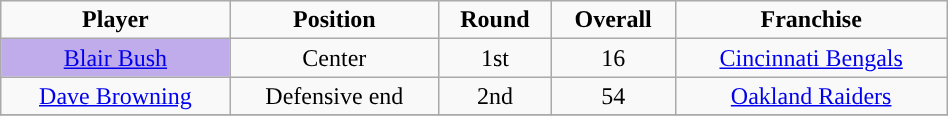<table class="wikitable" width="50%">
<tr align="center">
<td><strong>Player</strong></td>
<td><strong>Position</strong></td>
<td><strong>Round</strong></td>
<td><strong>Overall</strong></td>
<td><strong>Franchise<em></td>
</tr>
<tr align="center" bgcolor="">
<td bgcolor="C0ACEA"><a href='#'>Blair Bush</a></td>
<td>Center</td>
<td>1st</td>
<td>16</td>
<td><a href='#'>Cincinnati Bengals</a></td>
</tr>
<tr align="center" bgcolor="">
<td><a href='#'>Dave Browning</a></td>
<td>Defensive end</td>
<td>2nd</td>
<td>54</td>
<td><a href='#'>Oakland Raiders</a></td>
</tr>
<tr align="center" bgcolor="">
</tr>
</table>
